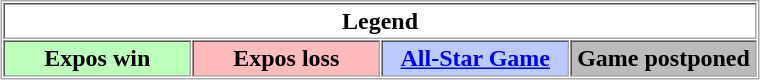<table align="center" border="1" cellpadding="2" cellspacing="1" style="border:1px solid #aaa">
<tr>
<th colspan="4">Legend</th>
</tr>
<tr>
<th bgcolor="bbffbb" width="119px">Expos win</th>
<th bgcolor="ffbbbb" width="119px">Expos loss</th>
<th bgcolor="bbcaff" width="119px"><a href='#'>All-Star Game</a></th>
<th bgcolor="bbbbbb" width="118px">Game postponed</th>
</tr>
</table>
